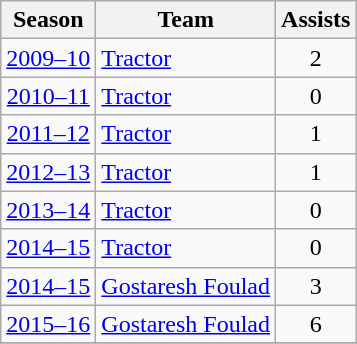<table class="wikitable" style="text-align: center;">
<tr>
<th>Season</th>
<th>Team</th>
<th>Assists</th>
</tr>
<tr>
<td><a href='#'>2009–10</a></td>
<td align="left"><a href='#'>Tractor</a></td>
<td>2</td>
</tr>
<tr>
<td><a href='#'>2010–11</a></td>
<td align="left"><a href='#'>Tractor</a></td>
<td>0</td>
</tr>
<tr>
<td><a href='#'>2011–12</a></td>
<td align="left"><a href='#'>Tractor</a></td>
<td>1</td>
</tr>
<tr>
<td><a href='#'>2012–13</a></td>
<td align="left"><a href='#'>Tractor</a></td>
<td>1</td>
</tr>
<tr>
<td><a href='#'>2013–14</a></td>
<td align="left"><a href='#'>Tractor</a></td>
<td>0</td>
</tr>
<tr>
<td><a href='#'>2014–15</a></td>
<td align="left"><a href='#'>Tractor</a></td>
<td>0</td>
</tr>
<tr>
<td><a href='#'>2014–15</a></td>
<td align="left"><a href='#'>Gostaresh Foulad</a></td>
<td>3</td>
</tr>
<tr>
<td><a href='#'>2015–16</a></td>
<td align="left"><a href='#'>Gostaresh Foulad</a></td>
<td>6</td>
</tr>
<tr>
</tr>
</table>
